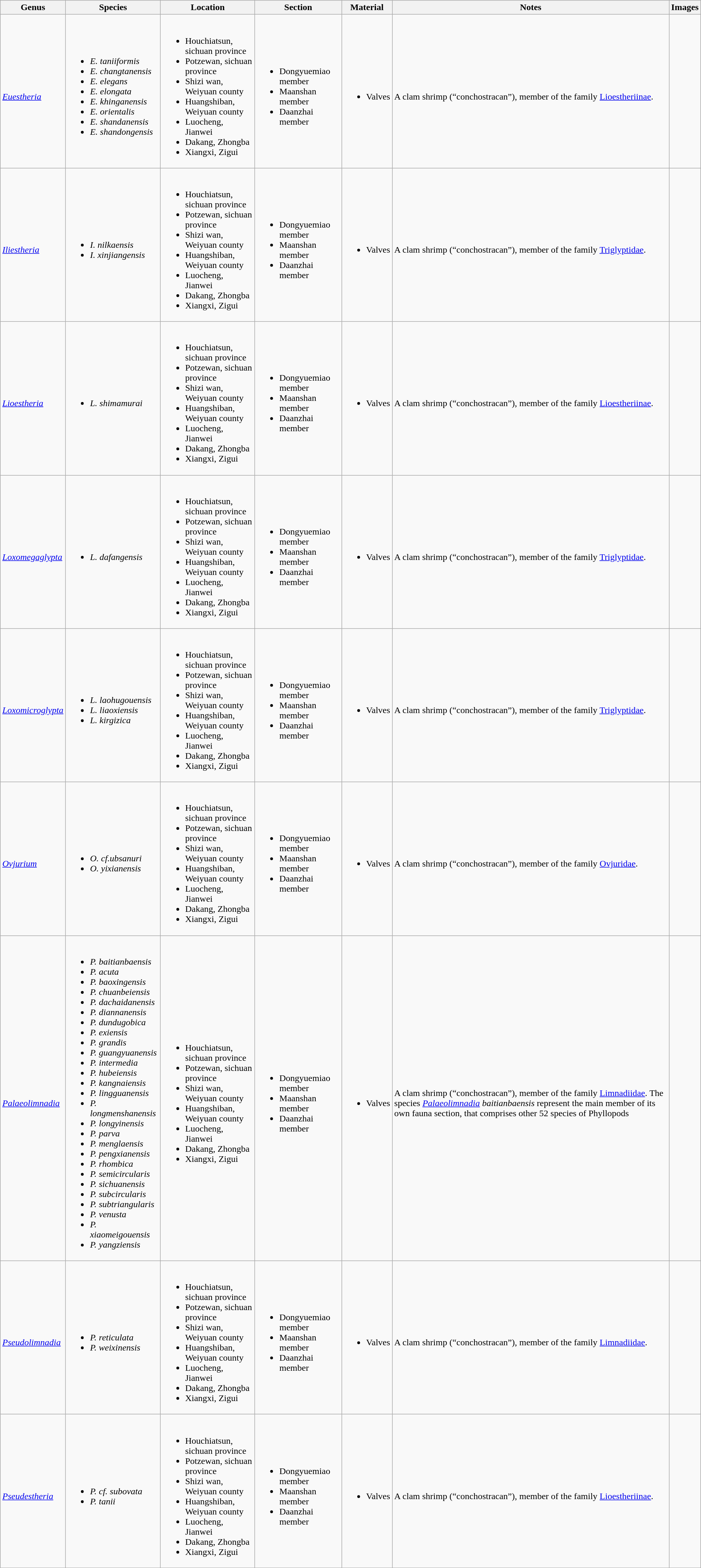<table class="wikitable" align="center">
<tr>
<th>Genus</th>
<th>Species</th>
<th>Location</th>
<th>Section</th>
<th>Material</th>
<th>Notes</th>
<th>Images</th>
</tr>
<tr>
<td><br><em><a href='#'>Euestheria</a></em></td>
<td><br><ul><li><em>E. taniiformis</em></li><li><em>E. changtanensis</em></li><li><em>E. elegans</em></li><li><em>E. elongata</em></li><li><em>E. khinganensis</em></li><li><em>E. orientalis</em></li><li><em>E. shandanensis</em></li><li><em>E. shandongensis</em></li></ul></td>
<td><br><ul><li>Houchiatsun, sichuan province</li><li>Potzewan, sichuan province</li><li>Shizi wan, Weiyuan county</li><li>Huangshiban, Weiyuan county</li><li>Luocheng, Jianwei</li><li>Dakang, Zhongba</li><li>Xiangxi, Zigui</li></ul></td>
<td><br><ul><li>Dongyuemiao member</li><li>Maanshan member</li><li>Daanzhai member</li></ul></td>
<td><br><ul><li>Valves</li></ul></td>
<td><br>A clam shrimp (“conchostracan”), member of the family <a href='#'>Lioestheriinae</a>.</td>
<td></td>
</tr>
<tr>
<td><br><em><a href='#'>Iliestheria</a></em></td>
<td><br><ul><li><em>I. nilkaensis</em></li><li><em>I. xinjiangensis</em></li></ul></td>
<td><br><ul><li>Houchiatsun, sichuan province</li><li>Potzewan, sichuan province</li><li>Shizi wan, Weiyuan county</li><li>Huangshiban, Weiyuan county</li><li>Luocheng, Jianwei</li><li>Dakang, Zhongba</li><li>Xiangxi, Zigui</li></ul></td>
<td><br><ul><li>Dongyuemiao member</li><li>Maanshan member</li><li>Daanzhai member</li></ul></td>
<td><br><ul><li>Valves</li></ul></td>
<td><br>A clam shrimp (“conchostracan”), member of the family <a href='#'>Triglyptidae</a>.</td>
<td></td>
</tr>
<tr>
<td><br><em><a href='#'>Lioestheria</a></em></td>
<td><br><ul><li><em>L. shimamurai</em></li></ul></td>
<td><br><ul><li>Houchiatsun, sichuan province</li><li>Potzewan, sichuan province</li><li>Shizi wan, Weiyuan county</li><li>Huangshiban, Weiyuan county</li><li>Luocheng, Jianwei</li><li>Dakang, Zhongba</li><li>Xiangxi, Zigui</li></ul></td>
<td><br><ul><li>Dongyuemiao member</li><li>Maanshan member</li><li>Daanzhai member</li></ul></td>
<td><br><ul><li>Valves</li></ul></td>
<td><br>A clam shrimp (“conchostracan”), member of the family <a href='#'>Lioestheriinae</a>.</td>
<td></td>
</tr>
<tr>
<td><br><em><a href='#'>Loxomegaglypta</a></em></td>
<td><br><ul><li><em>L. dafangensis</em></li></ul></td>
<td><br><ul><li>Houchiatsun, sichuan province</li><li>Potzewan, sichuan province</li><li>Shizi wan, Weiyuan county</li><li>Huangshiban, Weiyuan county</li><li>Luocheng, Jianwei</li><li>Dakang, Zhongba</li><li>Xiangxi, Zigui</li></ul></td>
<td><br><ul><li>Dongyuemiao member</li><li>Maanshan member</li><li>Daanzhai member</li></ul></td>
<td><br><ul><li>Valves</li></ul></td>
<td><br>A clam shrimp (“conchostracan”), member of the family <a href='#'>Triglyptidae</a>.</td>
<td></td>
</tr>
<tr>
<td><br><em><a href='#'>Loxomicroglypta</a></em></td>
<td><br><ul><li><em>L. laohugouensis</em></li><li><em>L. liaoxiensis</em></li><li><em>L. kirgizica</em></li></ul></td>
<td><br><ul><li>Houchiatsun, sichuan province</li><li>Potzewan, sichuan province</li><li>Shizi wan, Weiyuan county</li><li>Huangshiban, Weiyuan county</li><li>Luocheng, Jianwei</li><li>Dakang, Zhongba</li><li>Xiangxi, Zigui</li></ul></td>
<td><br><ul><li>Dongyuemiao member</li><li>Maanshan member</li><li>Daanzhai member</li></ul></td>
<td><br><ul><li>Valves</li></ul></td>
<td><br>A clam shrimp (“conchostracan”), member of the family <a href='#'>Triglyptidae</a>.</td>
<td></td>
</tr>
<tr>
<td><br><em><a href='#'>Ovjurium</a></em></td>
<td><br><ul><li><em>O. cf.ubsanuri</em></li><li><em>O. yixianensis</em></li></ul></td>
<td><br><ul><li>Houchiatsun, sichuan province</li><li>Potzewan, sichuan province</li><li>Shizi wan, Weiyuan county</li><li>Huangshiban, Weiyuan county</li><li>Luocheng, Jianwei</li><li>Dakang, Zhongba</li><li>Xiangxi, Zigui</li></ul></td>
<td><br><ul><li>Dongyuemiao member</li><li>Maanshan member</li><li>Daanzhai member</li></ul></td>
<td><br><ul><li>Valves</li></ul></td>
<td><br>A clam shrimp (“conchostracan”), member of the family <a href='#'>Ovjuridae</a>.</td>
<td></td>
</tr>
<tr>
<td><br><em><a href='#'>Palaeolimnadia</a></em></td>
<td><br><ul><li><em>P. baitianbaensis</em></li><li><em>P. acuta</em></li><li><em>P. baoxingensis</em></li><li><em>P. chuanbeiensis</em></li><li><em>P. dachaidanensis</em></li><li><em>P. diannanensis</em></li><li><em>P. dundugobica</em></li><li><em>P. exiensis</em></li><li><em>P. grandis</em></li><li><em>P. guangyuanensis</em></li><li><em>P. intermedia</em></li><li><em>P. hubeiensis</em></li><li><em>P. kangnaiensis</em></li><li><em>P. lingguanensis</em></li><li><em>P. longmenshanensis</em></li><li><em>P. longyinensis</em></li><li><em>P. parva</em></li><li><em>P. menglaensis</em></li><li><em>P. pengxianensis</em></li><li><em>P. rhombica</em></li><li><em>P. semicircularis</em></li><li><em>P. sichuanensis</em></li><li><em>P. subcircularis</em></li><li><em>P. subtriangularis</em></li><li><em>P. venusta</em></li><li><em>P. xiaomeigouensis</em></li><li><em>P. yangziensis</em></li></ul></td>
<td><br><ul><li>Houchiatsun, sichuan province</li><li>Potzewan, sichuan province</li><li>Shizi wan, Weiyuan county</li><li>Huangshiban, Weiyuan county</li><li>Luocheng, Jianwei</li><li>Dakang, Zhongba</li><li>Xiangxi, Zigui</li></ul></td>
<td><br><ul><li>Dongyuemiao member</li><li>Maanshan member</li><li>Daanzhai member</li></ul></td>
<td><br><ul><li>Valves</li></ul></td>
<td><br>A clam shrimp (“conchostracan”), member of the family <a href='#'>Limnadiidae</a>. The species <em><a href='#'>Palaeolimnadia</a> baitianbaensis</em> represent the main member of its own fauna section, that comprises other 52 species of Phyllopods</td>
<td></td>
</tr>
<tr>
<td><br><em><a href='#'>Pseudolimnadia</a></em></td>
<td><br><ul><li><em>P. reticulata</em></li><li><em>P. weixinensis</em></li></ul></td>
<td><br><ul><li>Houchiatsun, sichuan province</li><li>Potzewan, sichuan province</li><li>Shizi wan, Weiyuan county</li><li>Huangshiban, Weiyuan county</li><li>Luocheng, Jianwei</li><li>Dakang, Zhongba</li><li>Xiangxi, Zigui</li></ul></td>
<td><br><ul><li>Dongyuemiao member</li><li>Maanshan member</li><li>Daanzhai member</li></ul></td>
<td><br><ul><li>Valves</li></ul></td>
<td><br>A clam shrimp (“conchostracan”), member of the family <a href='#'>Limnadiidae</a>.</td>
<td></td>
</tr>
<tr>
<td><br><em><a href='#'>Pseudestheria</a></em></td>
<td><br><ul><li><em>P. cf. subovata</em></li><li><em>P. tanii</em></li></ul></td>
<td><br><ul><li>Houchiatsun, sichuan province</li><li>Potzewan, sichuan province</li><li>Shizi wan, Weiyuan county</li><li>Huangshiban, Weiyuan county</li><li>Luocheng, Jianwei</li><li>Dakang, Zhongba</li><li>Xiangxi, Zigui</li></ul></td>
<td><br><ul><li>Dongyuemiao member</li><li>Maanshan member</li><li>Daanzhai member</li></ul></td>
<td><br><ul><li>Valves</li></ul></td>
<td><br>A clam shrimp (“conchostracan”), member of the family <a href='#'>Lioestheriinae</a>.</td>
<td></td>
</tr>
<tr>
</tr>
</table>
